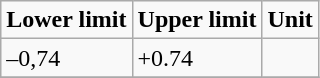<table class="wikitable">
<tr>
<td><strong>Lower limit</strong></td>
<td><strong>Upper limit</strong></td>
<td><strong>Unit</strong></td>
</tr>
<tr>
<td>–0,74</td>
<td>+0.74</td>
<td></td>
</tr>
<tr>
</tr>
</table>
